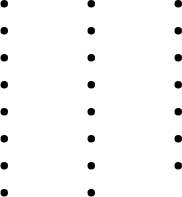<table>
<tr>
<td style="vertical-align:top; width:25%;"><br><ul><li></li><li></li><li></li><li></li><li></li><li></li><li></li><li></li></ul></td>
<td style="vertical-align:top; width:25%;"><br><ul><li></li><li></li><li></li><li></li><li></li><li></li><li></li><li></li></ul></td>
<td style="vertical-align:top; width:25%;"><br><ul><li></li><li></li><li></li><li></li><li></li><li></li><li></li></ul></td>
</tr>
</table>
